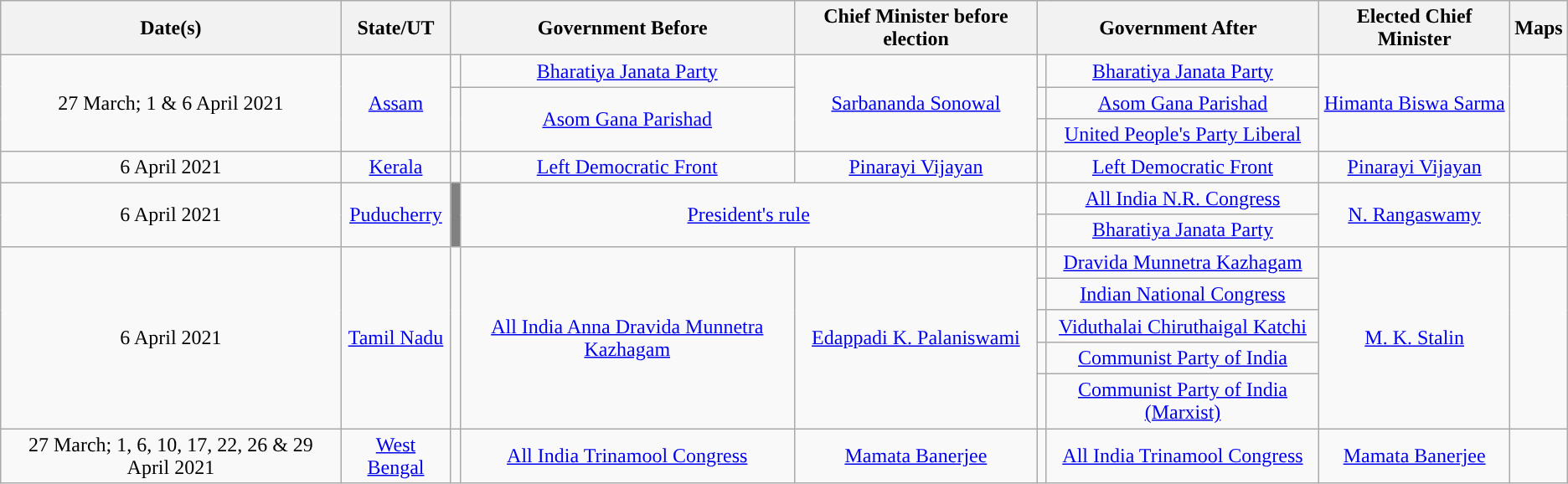<table class="wikitable sortable" style="text-align:center;">
<tr>
<th>Date(s)</th>
<th>State/UT</th>
<th colspan="2">Government Before</th>
<th>Chief Minister before election</th>
<th colspan="2">Government  After</th>
<th>Elected Chief Minister</th>
<th>Maps</th>
</tr>
<tr>
<td rowspan="3">27 March; 1 & 6 April 2021</td>
<td rowspan="3"><a href='#'>Assam</a></td>
<td></td>
<td><a href='#'>Bharatiya Janata Party</a></td>
<td rowspan="3"><a href='#'>Sarbananda Sonowal</a></td>
<td></td>
<td><a href='#'>Bharatiya Janata Party</a></td>
<td rowspan="3"><a href='#'>Himanta Biswa Sarma</a></td>
<td rowspan=3></td>
</tr>
<tr style="text-align:center;">
<td rowspan="2"></td>
<td rowspan="2"><a href='#'>Asom Gana Parishad</a></td>
<td></td>
<td><a href='#'>Asom Gana Parishad</a></td>
</tr>
<tr>
<td></td>
<td><a href='#'>United People's Party Liberal</a></td>
</tr>
<tr style="text-align:center;">
<td>6 April 2021</td>
<td><a href='#'>Kerala</a></td>
<td></td>
<td><a href='#'>Left Democratic Front</a></td>
<td><a href='#'>Pinarayi Vijayan</a></td>
<td></td>
<td><a href='#'>Left Democratic Front</a></td>
<td><a href='#'>Pinarayi Vijayan</a></td>
<td></td>
</tr>
<tr style="text-align:center;">
<td rowspan="2">6 April 2021</td>
<td rowspan="2"><a href='#'>Puducherry</a></td>
<td rowspan="2" bgcolor="grey"></td>
<td colspan="2" rowspan="2"><a href='#'>President's rule</a></td>
<td></td>
<td><a href='#'>All India N.R. Congress</a></td>
<td rowspan="2"><a href='#'>N. Rangaswamy</a></td>
<td rowspan=2></td>
</tr>
<tr style="text-align:center;">
<td></td>
<td><a href='#'>Bharatiya Janata Party</a></td>
</tr>
<tr style="text-align:center;">
<td rowspan="5">6 April 2021</td>
<td rowspan="5"><a href='#'>Tamil Nadu</a></td>
<td rowspan="5"></td>
<td rowspan="5"><a href='#'>All India Anna Dravida Munnetra Kazhagam</a></td>
<td rowspan="5"><a href='#'>Edappadi K. Palaniswami</a></td>
<td></td>
<td><a href='#'>Dravida Munnetra Kazhagam</a></td>
<td rowspan="5"><a href='#'>M. K. Stalin</a></td>
<td rowspan="5"></td>
</tr>
<tr style="text-align:center;">
<td></td>
<td><a href='#'>Indian National Congress</a></td>
</tr>
<tr>
<td></td>
<td><a href='#'>Viduthalai Chiruthaigal Katchi</a></td>
</tr>
<tr>
<td></td>
<td><a href='#'>Communist Party of India</a></td>
</tr>
<tr>
<td></td>
<td><a href='#'>Communist Party of India (Marxist)</a></td>
</tr>
<tr style="text-align:center;">
<td>27 March; 1, 6, 10, 17, 22, 26 & 29 April 2021</td>
<td><a href='#'>West Bengal</a></td>
<td></td>
<td><a href='#'>All India Trinamool Congress</a></td>
<td><a href='#'>Mamata Banerjee</a></td>
<td></td>
<td><a href='#'>All India Trinamool Congress</a></td>
<td><a href='#'>Mamata Banerjee</a></td>
<td></td>
</tr>
</table>
